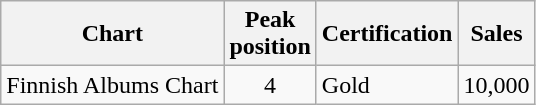<table class="wikitable">
<tr>
<th>Chart</th>
<th>Peak<br>position</th>
<th>Certification</th>
<th>Sales</th>
</tr>
<tr>
<td>Finnish Albums Chart</td>
<td style="text-align:center;">4</td>
<td>Gold</td>
<td>10,000</td>
</tr>
</table>
